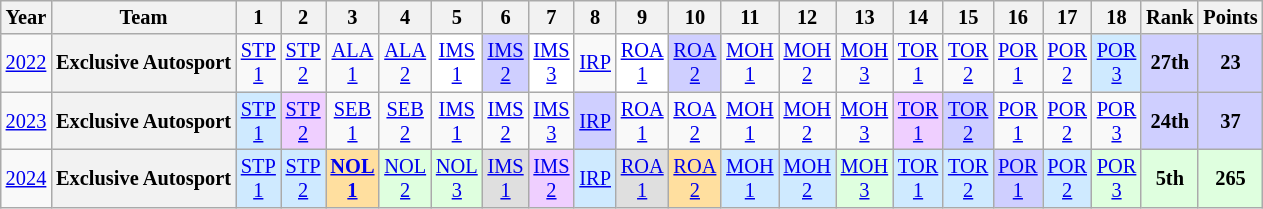<table class="wikitable" style="text-align:center; font-size:85%">
<tr>
<th>Year</th>
<th>Team</th>
<th>1</th>
<th>2</th>
<th>3</th>
<th>4</th>
<th>5</th>
<th>6</th>
<th>7</th>
<th>8</th>
<th>9</th>
<th>10</th>
<th>11</th>
<th>12</th>
<th>13</th>
<th>14</th>
<th>15</th>
<th>16</th>
<th>17</th>
<th>18</th>
<th>Rank</th>
<th>Points</th>
</tr>
<tr>
<td><a href='#'>2022</a></td>
<th nowrap>Exclusive Autosport</th>
<td><a href='#'>STP<br>1</a></td>
<td><a href='#'>STP<br>2</a></td>
<td><a href='#'>ALA<br>1</a></td>
<td><a href='#'>ALA<br>2</a></td>
<td style="background:#FFFFFF;"><a href='#'>IMS<br>1</a><br></td>
<td style="background:#CFCFFF;"><a href='#'>IMS<br>2</a><br></td>
<td style="background:#FFFFFF;"><a href='#'>IMS<br>3</a><br></td>
<td><a href='#'>IRP</a></td>
<td style="background:#FFFFFF;"><a href='#'>ROA<br>1</a><br></td>
<td style="background:#CFCFFF;"><a href='#'>ROA<br>2</a><br></td>
<td><a href='#'>MOH<br>1</a></td>
<td><a href='#'>MOH<br>2</a></td>
<td><a href='#'>MOH<br>3</a></td>
<td><a href='#'>TOR<br>1</a></td>
<td><a href='#'>TOR<br>2</a></td>
<td><a href='#'>POR<br>1</a><br></td>
<td><a href='#'>POR<br>2</a><br></td>
<td style="background:#CFEAFF;"><a href='#'>POR<br>3</a><br></td>
<th style="background:#CFCFFF;">27th</th>
<th style="background:#CFCFFF;">23</th>
</tr>
<tr>
<td><a href='#'>2023</a></td>
<th>Exclusive Autosport</th>
<td style="background:#CFEAFF;"><a href='#'>STP<br>1</a><br></td>
<td style="background:#EFCFFF;"><a href='#'>STP<br>2</a><br></td>
<td><a href='#'>SEB<br>1</a></td>
<td><a href='#'>SEB<br>2</a></td>
<td><a href='#'>IMS<br>1</a></td>
<td><a href='#'>IMS<br>2</a></td>
<td><a href='#'>IMS<br>3</a></td>
<td style="background:#CFCFFF;"><a href='#'>IRP</a><br></td>
<td><a href='#'>ROA<br>1</a></td>
<td><a href='#'>ROA<br>2</a></td>
<td><a href='#'>MOH<br>1</a></td>
<td><a href='#'>MOH<br>2</a></td>
<td><a href='#'>MOH<br>3</a></td>
<td style="background:#EFCFFF;"><a href='#'>TOR<br>1</a><br></td>
<td style="background:#CFCFFF;"><a href='#'>TOR<br>2</a><br></td>
<td><a href='#'>POR<br>1</a></td>
<td><a href='#'>POR<br>2</a></td>
<td><a href='#'>POR<br>3</a></td>
<th style="background:#CFCFFF;">24th</th>
<th style="background:#CFCFFF;">37</th>
</tr>
<tr>
<td><a href='#'>2024</a></td>
<th>Exclusive Autosport</th>
<td style="background:#CFEAFF;"><a href='#'>STP<br>1</a><br></td>
<td style="background:#CFEAFF;"><a href='#'>STP<br>2</a><br></td>
<td style="background:#FFDF9F;"><strong><a href='#'>NOL<br>1</a></strong><br></td>
<td style="background:#DFFFDF;"><a href='#'>NOL<br>2</a><br></td>
<td style="background:#DFFFDF;"><a href='#'>NOL<br>3</a><br></td>
<td style="background:#DFDFDF;"><a href='#'>IMS<br>1</a><br></td>
<td style="background:#EFCFFF;"><a href='#'>IMS<br>2</a><br></td>
<td style="background:#CFEAFF;"><a href='#'>IRP</a><br></td>
<td style="background:#DFDFDF;"><a href='#'>ROA<br>1</a><br></td>
<td style="background:#FFDF9F;"><a href='#'>ROA<br>2</a><br></td>
<td style="background:#CFEAFF;"><a href='#'>MOH<br>1</a><br></td>
<td style="background:#CFEAFF;"><a href='#'>MOH<br>2</a><br></td>
<td style="background:#DFFFDF;"><a href='#'>MOH<br>3</a><br></td>
<td style="background:#CFEAFF;"><a href='#'>TOR<br>1</a><br></td>
<td style="background:#CFEAFF;"><a href='#'>TOR<br>2</a><br></td>
<td style="background:#CFCFFF;"><a href='#'>POR<br>1</a><br></td>
<td style="background:#CFEAFF;"><a href='#'>POR<br>2</a><br></td>
<td style="background:#DFFFDF;"><a href='#'>POR<br>3</a><br></td>
<th style="background:#DFFFDF;">5th</th>
<th style="background:#DFFFDF;">265</th>
</tr>
</table>
